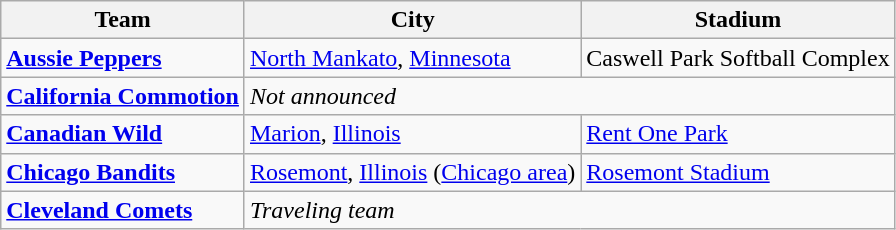<table class="wikitable">
<tr>
<th>Team</th>
<th>City</th>
<th>Stadium</th>
</tr>
<tr>
<td><strong><a href='#'>Aussie Peppers</a></strong></td>
<td><a href='#'>North Mankato</a>, <a href='#'>Minnesota</a></td>
<td>Caswell Park Softball Complex</td>
</tr>
<tr>
<td><strong><a href='#'>California Commotion</a></strong></td>
<td colspan=2><em>Not announced</em></td>
</tr>
<tr>
<td><strong><a href='#'>Canadian Wild</a></strong></td>
<td><a href='#'>Marion</a>, <a href='#'>Illinois</a></td>
<td><a href='#'>Rent One Park</a></td>
</tr>
<tr>
<td><strong><a href='#'>Chicago Bandits</a></strong></td>
<td><a href='#'>Rosemont</a>, <a href='#'>Illinois</a> (<a href='#'>Chicago area</a>)</td>
<td><a href='#'>Rosemont Stadium</a></td>
</tr>
<tr>
<td><strong><a href='#'>Cleveland Comets</a></strong></td>
<td colspan=2><em>Traveling team</em></td>
</tr>
</table>
